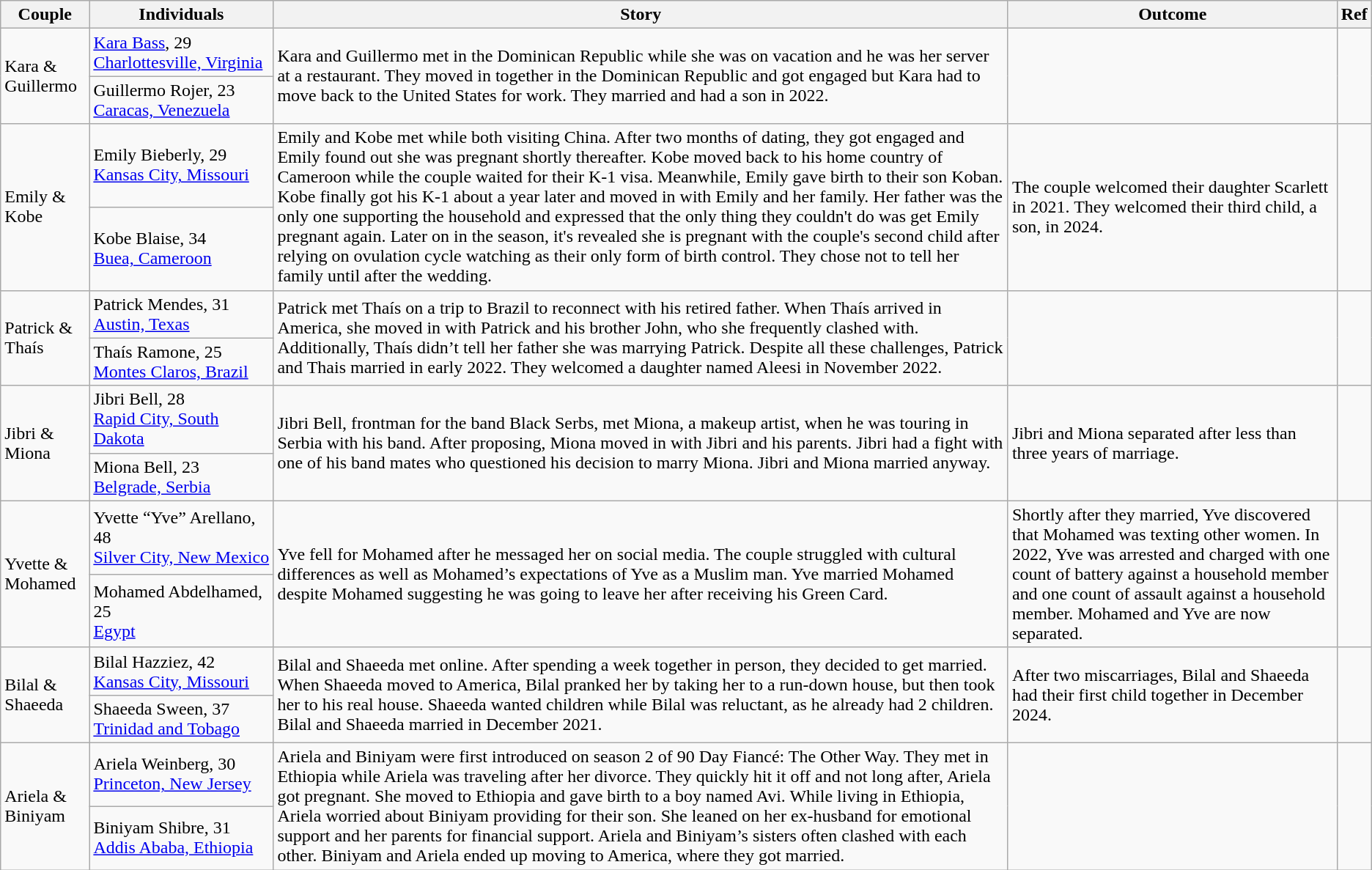<table class="wikitable sortable">
<tr>
<th>Couple</th>
<th style=width:10em>Individuals</th>
<th>Story</th>
<th>Outcome</th>
<th style=width:1em>Ref</th>
</tr>
<tr>
<td rowspan="2">Kara & Guillermo</td>
<td><a href='#'>Kara Bass</a>, 29<br><a href='#'>Charlottesville, Virginia</a></td>
<td rowspan="2">Kara and Guillermo met in the Dominican Republic while she was on vacation and he was her server at a restaurant. They moved in together in the Dominican Republic and got engaged but Kara had to move back to the United States for work. They married and had a son in 2022.</td>
<td rowspan="2"></td>
<td rowspan="2"></td>
</tr>
<tr>
<td>Guillermo Rojer, 23<br><a href='#'>Caracas, Venezuela</a></td>
</tr>
<tr>
<td rowspan="2">Emily & Kobe</td>
<td>Emily Bieberly, 29<br><a href='#'>Kansas City, Missouri</a></td>
<td rowspan="2">Emily and Kobe met while both visiting China. After two months of dating, they got engaged and Emily found out she was pregnant shortly thereafter. Kobe moved back to his home country of Cameroon while the couple waited for their K-1 visa. Meanwhile, Emily gave birth to their son Koban. Kobe finally got his K-1 about a year later and moved in with Emily and her family. Her father was the only one supporting the household and expressed that the only thing they couldn't do was get Emily pregnant again. Later on in the season, it's revealed she is pregnant with the couple's second child after relying on ovulation cycle watching as their only form of birth control. They chose not to tell her family until after the wedding.</td>
<td rowspan="2">The couple welcomed their daughter Scarlett in 2021. They welcomed their third child, a son, in 2024.</td>
<td rowspan="2"></td>
</tr>
<tr>
<td>Kobe Blaise, 34<br><a href='#'>Buea, Cameroon</a></td>
</tr>
<tr>
<td rowspan="2">Patrick & Thaís</td>
<td>Patrick Mendes, 31<br><a href='#'>Austin, Texas</a></td>
<td rowspan="2">Patrick met Thaís on a trip to Brazil to reconnect with his retired father. When Thaís arrived in America, she moved in with Patrick and his brother John, who she frequently clashed with. Additionally, Thaís didn’t tell her father she was marrying Patrick. Despite all these challenges, Patrick and Thais married in early 2022. They welcomed a daughter named Aleesi in November 2022.</td>
<td rowspan="2"></td>
<td rowspan="2"></td>
</tr>
<tr>
<td>Thaís Ramone, 25<br><a href='#'>Montes Claros, Brazil</a></td>
</tr>
<tr>
<td rowspan="2">Jibri & Miona</td>
<td>Jibri Bell, 28<br><a href='#'>Rapid City, South Dakota</a></td>
<td rowspan="2">Jibri Bell, frontman for the band Black Serbs, met Miona, a makeup artist, when he was touring in Serbia with his band. After proposing, Miona moved in with Jibri and his parents. Jibri had a fight with one of his band mates who questioned his decision to marry Miona. Jibri and Miona married anyway.</td>
<td rowspan="2">Jibri and Miona separated after less than three years of marriage.</td>
<td rowspan="2"></td>
</tr>
<tr>
<td>Miona Bell, 23<br><a href='#'>Belgrade, Serbia</a></td>
</tr>
<tr>
<td rowspan="2">Yvette & Mohamed</td>
<td>Yvette “Yve” Arellano, 48<br><a href='#'>Silver City, New Mexico</a></td>
<td rowspan="2">Yve fell for Mohamed after he messaged her on social media. The couple  struggled with cultural differences as well as Mohamed’s expectations of Yve as a Muslim man. Yve married Mohamed despite Mohamed suggesting he was going to leave her after receiving his Green Card.</td>
<td rowspan="2">Shortly after they married, Yve discovered that Mohamed was texting other women. In 2022, Yve was arrested and charged with one count of battery against a household member and one count of assault against a household member. Mohamed and Yve are now separated.</td>
<td rowspan="2"></td>
</tr>
<tr>
<td>Mohamed Abdelhamed, 25<br><a href='#'>Egypt</a></td>
</tr>
<tr>
<td rowspan="2">Bilal & Shaeeda</td>
<td>Bilal Hazziez, 42<br><a href='#'>Kansas City, Missouri</a></td>
<td rowspan="2">Bilal and Shaeeda met online. After spending a week together in person, they decided to get married. When Shaeeda moved to America, Bilal pranked her by taking her to a run-down house, but then took her to his real house. Shaeeda wanted children while Bilal was reluctant, as he already had 2 children. Bilal and Shaeeda married in December 2021.</td>
<td rowspan="2">After two miscarriages, Bilal and Shaeeda had their first child together in December 2024.</td>
<td rowspan="2"></td>
</tr>
<tr>
<td>Shaeeda Sween, 37<br><a href='#'>Trinidad and Tobago</a></td>
</tr>
<tr>
<td rowspan="2">Ariela & Biniyam</td>
<td>Ariela Weinberg, 30<br><a href='#'>Princeton, New Jersey</a></td>
<td rowspan="2">Ariela and Biniyam were first introduced on season 2 of 90 Day Fiancé: The Other Way. They met in Ethiopia while Ariela was traveling after her divorce. They quickly hit it off and not long after, Ariela got pregnant. She moved to Ethiopia and gave birth to a boy named Avi. While living in Ethiopia, Ariela worried about Biniyam providing for their son. She leaned on her ex-husband for emotional support and her parents for financial support. Ariela and Biniyam’s sisters often clashed with each other. Biniyam and Ariela ended up moving to America, where they got married.</td>
<td rowspan="2"></td>
<td rowspan="2"></td>
</tr>
<tr>
<td>Biniyam Shibre, 31<br><a href='#'>Addis Ababa, Ethiopia</a></td>
</tr>
</table>
